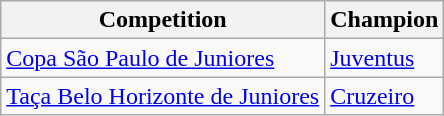<table class="wikitable">
<tr>
<th>Competition</th>
<th>Champion</th>
</tr>
<tr>
<td><a href='#'>Copa São Paulo de Juniores</a></td>
<td><a href='#'>Juventus</a></td>
</tr>
<tr>
<td><a href='#'>Taça Belo Horizonte de Juniores</a></td>
<td><a href='#'>Cruzeiro</a></td>
</tr>
</table>
